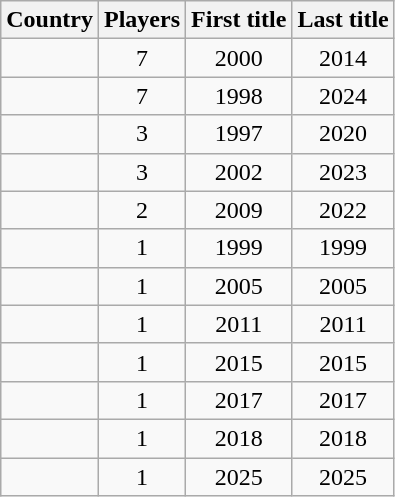<table class="wikitable sortable"  style="text-align: center;">
<tr>
<th>Country</th>
<th>Players</th>
<th>First title</th>
<th>Last title</th>
</tr>
<tr>
<td align="left"></td>
<td>7</td>
<td>2000</td>
<td>2014</td>
</tr>
<tr>
<td align="left"></td>
<td>7</td>
<td>1998</td>
<td>2024</td>
</tr>
<tr>
<td align="left"></td>
<td>3</td>
<td>1997</td>
<td>2020</td>
</tr>
<tr>
<td align="left"></td>
<td>3</td>
<td>2002</td>
<td>2023</td>
</tr>
<tr>
<td align="left"></td>
<td>2</td>
<td>2009</td>
<td>2022</td>
</tr>
<tr>
<td align="left"></td>
<td>1</td>
<td>1999</td>
<td>1999</td>
</tr>
<tr>
<td align="left"></td>
<td>1</td>
<td>2005</td>
<td>2005</td>
</tr>
<tr>
<td align="left"></td>
<td>1</td>
<td>2011</td>
<td>2011</td>
</tr>
<tr>
<td align="left"></td>
<td>1</td>
<td>2015</td>
<td>2015</td>
</tr>
<tr>
<td align="left"></td>
<td>1</td>
<td>2017</td>
<td>2017</td>
</tr>
<tr>
<td align="left"></td>
<td>1</td>
<td>2018</td>
<td>2018</td>
</tr>
<tr>
<td align="left"></td>
<td>1</td>
<td>2025</td>
<td>2025</td>
</tr>
</table>
